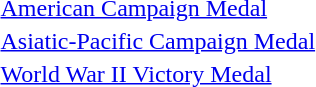<table>
<tr>
<td></td>
<td><a href='#'>American Campaign Medal</a></td>
</tr>
<tr>
<td></td>
<td><a href='#'>Asiatic-Pacific Campaign Medal</a></td>
</tr>
<tr>
<td></td>
<td><a href='#'>World War II Victory Medal</a></td>
</tr>
</table>
